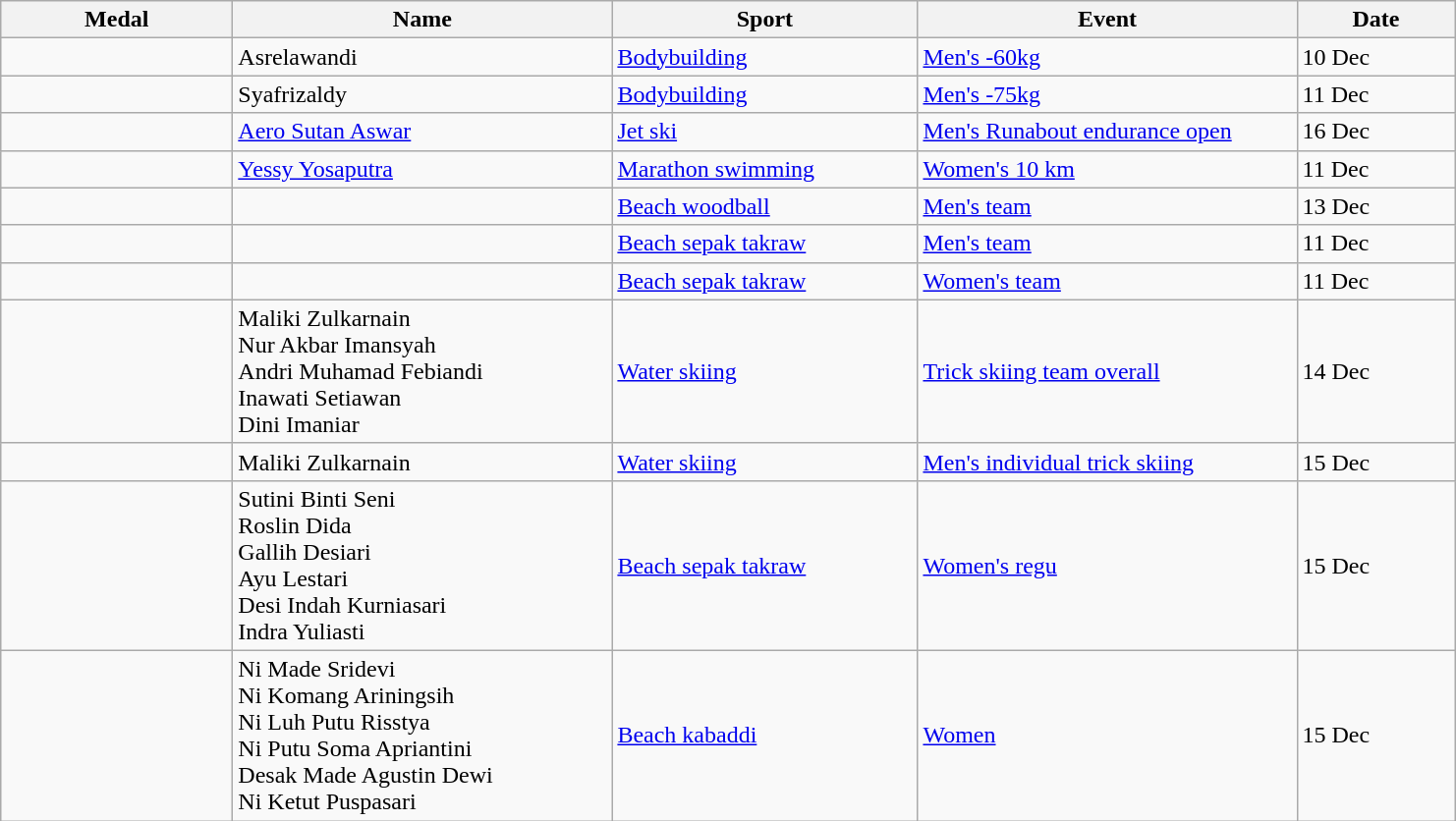<table class="wikitable sortable" style="font-size:100%">
<tr>
<th width="150">Medal</th>
<th width="250">Name</th>
<th width="200">Sport</th>
<th width="250">Event</th>
<th width="100">Date</th>
</tr>
<tr>
<td></td>
<td>Asrelawandi</td>
<td><a href='#'>Bodybuilding</a></td>
<td><a href='#'>Men's -60kg</a></td>
<td>10 Dec</td>
</tr>
<tr>
<td></td>
<td>Syafrizaldy</td>
<td><a href='#'>Bodybuilding</a></td>
<td><a href='#'>Men's -75kg</a></td>
<td>11 Dec</td>
</tr>
<tr>
<td></td>
<td><a href='#'>Aero Sutan Aswar</a></td>
<td><a href='#'>Jet ski</a></td>
<td><a href='#'>Men's Runabout endurance open</a></td>
<td>16 Dec</td>
</tr>
<tr>
<td></td>
<td><a href='#'>Yessy Yosaputra</a></td>
<td><a href='#'>Marathon swimming</a></td>
<td><a href='#'>Women's 10 km</a></td>
<td>11 Dec</td>
</tr>
<tr>
<td></td>
<td><br></td>
<td><a href='#'>Beach woodball</a></td>
<td><a href='#'>Men's team</a></td>
<td>13 Dec</td>
</tr>
<tr>
<td></td>
<td></td>
<td><a href='#'>Beach sepak takraw</a></td>
<td><a href='#'>Men's team</a></td>
<td>11 Dec</td>
</tr>
<tr>
<td></td>
<td></td>
<td><a href='#'>Beach sepak takraw</a></td>
<td><a href='#'>Women's team</a></td>
<td>11 Dec</td>
</tr>
<tr>
<td></td>
<td>Maliki Zulkarnain<br>Nur Akbar Imansyah<br>Andri Muhamad Febiandi<br>Inawati Setiawan<br>Dini Imaniar</td>
<td><a href='#'>Water skiing</a></td>
<td><a href='#'>Trick skiing team overall</a></td>
<td>14 Dec</td>
</tr>
<tr>
<td></td>
<td>Maliki Zulkarnain</td>
<td><a href='#'>Water skiing</a></td>
<td><a href='#'>Men's individual trick skiing</a></td>
<td>15 Dec</td>
</tr>
<tr>
<td></td>
<td>Sutini Binti Seni<br>Roslin Dida<br>Gallih Desiari<br>Ayu Lestari<br>Desi Indah Kurniasari<br>Indra Yuliasti</td>
<td><a href='#'>Beach sepak takraw</a></td>
<td><a href='#'>Women's regu</a></td>
<td>15 Dec</td>
</tr>
<tr>
<td></td>
<td>Ni Made Sridevi<br>Ni Komang Ariningsih<br>Ni Luh Putu Risstya<br>Ni Putu Soma Apriantini<br>Desak Made Agustin Dewi<br>Ni Ketut Puspasari</td>
<td><a href='#'>Beach kabaddi</a></td>
<td><a href='#'>Women</a></td>
<td>15 Dec</td>
</tr>
</table>
